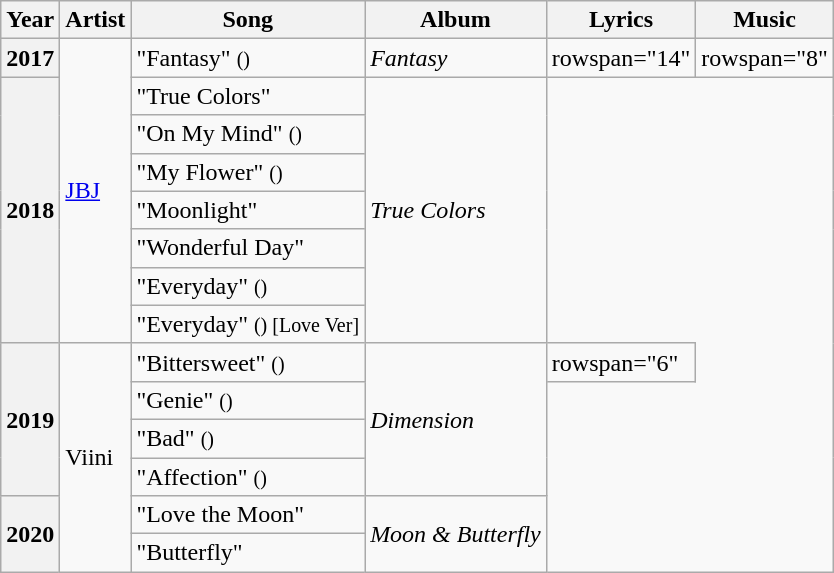<table class="wikitable sortable plainrowheaders">
<tr>
<th>Year</th>
<th>Artist</th>
<th>Song</th>
<th>Album</th>
<th>Lyrics</th>
<th>Music</th>
</tr>
<tr>
<th scope="row">2017</th>
<td rowspan="8"><a href='#'>JBJ</a></td>
<td>"Fantasy" <small>()</small></td>
<td><em>Fantasy</em></td>
<td>rowspan="14" </td>
<td>rowspan="8" </td>
</tr>
<tr>
<th scope="row" rowspan="7">2018</th>
<td>"True Colors"</td>
<td rowspan="7"><em>True Colors</em></td>
</tr>
<tr>
<td>"On My Mind" <small>()</small></td>
</tr>
<tr>
<td>"My Flower" <small>()</small></td>
</tr>
<tr>
<td>"Moonlight"</td>
</tr>
<tr>
<td>"Wonderful Day"</td>
</tr>
<tr>
<td>"Everyday" <small>()</small></td>
</tr>
<tr>
<td>"Everyday" <small>() [Love Ver]</small></td>
</tr>
<tr>
<th scope="row" rowspan="4">2019</th>
<td rowspan="6">Viini</td>
<td>"Bittersweet" <small>()</small></td>
<td rowspan="4"><em>Dimension</em></td>
<td>rowspan="6" </td>
</tr>
<tr>
<td>"Genie" <small>()</small></td>
</tr>
<tr>
<td>"Bad" <small>()</small></td>
</tr>
<tr>
<td>"Affection" <small>()</small></td>
</tr>
<tr>
<th scope="row" rowspan="2">2020</th>
<td>"Love the Moon" </td>
<td rowspan="2"><em>Moon & Butterfly</em></td>
</tr>
<tr>
<td>"Butterfly"</td>
</tr>
</table>
